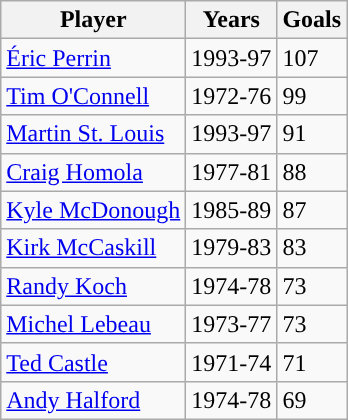<table class="wikitable" border="1">
<tr>
<th>Player</th>
<th>Years</th>
<th>Goals</th>
</tr>
<tr>
<td><a href='#'>Éric Perrin</a></td>
<td>1993-97</td>
<td>107</td>
</tr>
<tr>
<td><a href='#'>Tim O'Connell</a></td>
<td>1972-76</td>
<td>99</td>
</tr>
<tr>
<td><a href='#'>Martin St. Louis</a></td>
<td>1993-97</td>
<td>91</td>
</tr>
<tr>
<td><a href='#'>Craig Homola</a></td>
<td>1977-81</td>
<td>88</td>
</tr>
<tr>
<td><a href='#'>Kyle McDonough</a></td>
<td>1985-89</td>
<td>87</td>
</tr>
<tr>
<td><a href='#'>Kirk McCaskill</a></td>
<td>1979-83</td>
<td>83</td>
</tr>
<tr>
<td><a href='#'>Randy Koch</a></td>
<td>1974-78</td>
<td>73</td>
</tr>
<tr>
<td><a href='#'>Michel Lebeau</a></td>
<td>1973-77</td>
<td>73</td>
</tr>
<tr>
<td><a href='#'>Ted Castle</a></td>
<td>1971-74</td>
<td>71</td>
</tr>
<tr>
<td><a href='#'>Andy Halford</a></td>
<td>1974-78</td>
<td>69</td>
</tr>
</table>
